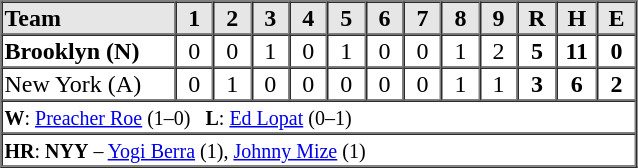<table border=1 cellspacing=0 width=425 style="margin-left:3em;">
<tr style="text-align:center; background-color:#e6e6e6;">
<th align=left width=125>Team</th>
<th width=25>1</th>
<th width=25>2</th>
<th width=25>3</th>
<th width=25>4</th>
<th width=25>5</th>
<th width=25>6</th>
<th width=25>7</th>
<th width=25>8</th>
<th width=25>9</th>
<th width=25>R</th>
<th width=25>H</th>
<th width=25>E</th>
</tr>
<tr style="text-align:center;">
<td align=left><strong>Brooklyn (N)</strong></td>
<td>0</td>
<td>0</td>
<td>1</td>
<td>0</td>
<td>1</td>
<td>0</td>
<td>0</td>
<td>1</td>
<td>2</td>
<td><strong>5</strong></td>
<td><strong>11</strong></td>
<td><strong>0</strong></td>
</tr>
<tr style="text-align:center;">
<td align=left>New York (A)</td>
<td>0</td>
<td>1</td>
<td>0</td>
<td>0</td>
<td>0</td>
<td>0</td>
<td>0</td>
<td>1</td>
<td>1</td>
<td><strong>3</strong></td>
<td><strong>6</strong></td>
<td><strong>2</strong></td>
</tr>
<tr style="text-align:left;">
<td colspan=13><small><strong>W</strong>: <a href='#'>Preacher Roe</a> (1–0)   <strong>L</strong>: <a href='#'>Ed Lopat</a> (0–1)</small></td>
</tr>
<tr style="text-align:left;">
<td colspan=13><small><strong>HR</strong>: <strong>NYY</strong> – <a href='#'>Yogi Berra</a> (1), <a href='#'>Johnny Mize</a> (1) </small></td>
</tr>
</table>
